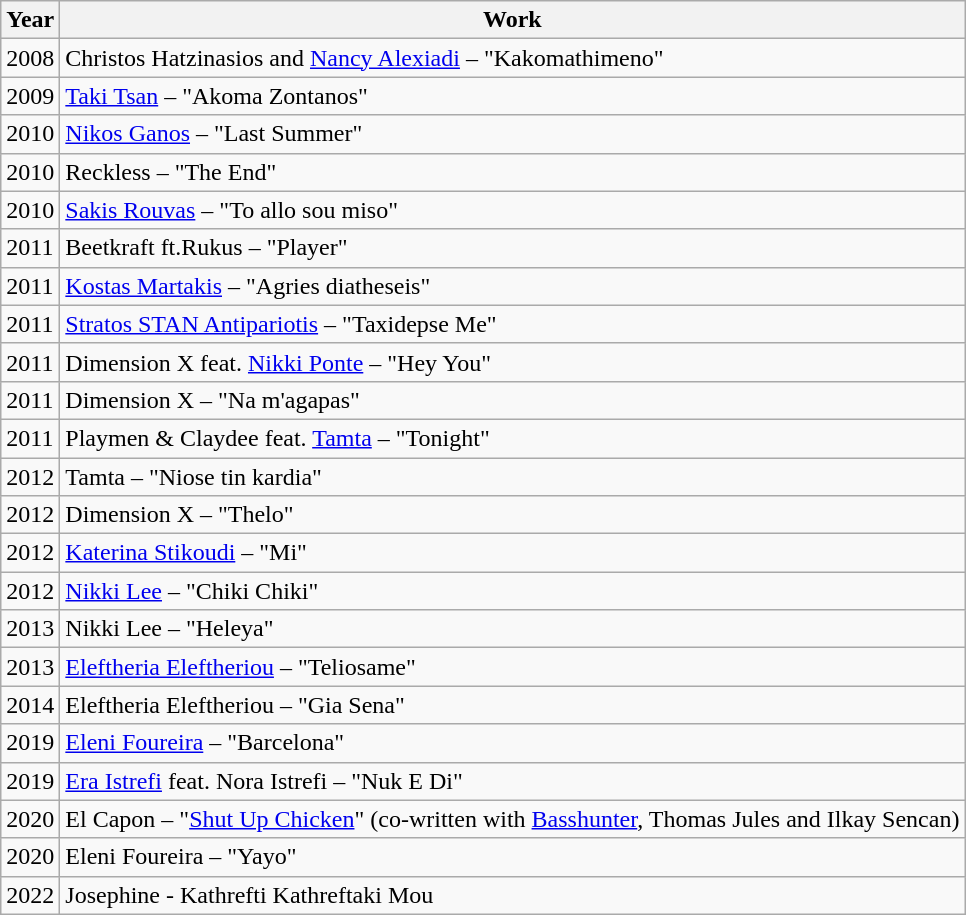<table class="wikitable">
<tr>
<th>Year</th>
<th>Work</th>
</tr>
<tr>
<td>2008</td>
<td>Christos Hatzinasios and <a href='#'>Nancy Alexiadi</a> – "Kakomathimeno"</td>
</tr>
<tr>
<td>2009</td>
<td><a href='#'>Taki Tsan</a> – "Akoma Zontanos"</td>
</tr>
<tr>
<td>2010</td>
<td><a href='#'>Nikos Ganos</a> – "Last Summer"</td>
</tr>
<tr>
<td>2010</td>
<td>Reckless – "The End"</td>
</tr>
<tr>
<td>2010</td>
<td><a href='#'>Sakis Rouvas</a> – "To allo sou miso"</td>
</tr>
<tr>
<td>2011</td>
<td>Beetkraft ft.Rukus – "Player"</td>
</tr>
<tr>
<td>2011</td>
<td><a href='#'>Kostas Martakis</a> – "Agries diatheseis"</td>
</tr>
<tr>
<td>2011</td>
<td><a href='#'>Stratos STAN Antipariotis</a> – "Taxidepse Me"</td>
</tr>
<tr>
<td>2011</td>
<td>Dimension X feat. <a href='#'>Nikki Ponte</a> – "Hey You"</td>
</tr>
<tr>
<td>2011</td>
<td>Dimension X – "Na m'agapas"</td>
</tr>
<tr>
<td>2011</td>
<td>Playmen & Claydee feat. <a href='#'>Tamta</a> – "Tonight"</td>
</tr>
<tr>
<td>2012</td>
<td>Tamta – "Niose tin kardia"</td>
</tr>
<tr>
<td>2012</td>
<td>Dimension X – "Thelo"</td>
</tr>
<tr>
<td>2012</td>
<td><a href='#'>Katerina Stikoudi</a> – "Mi"</td>
</tr>
<tr>
<td>2012</td>
<td><a href='#'>Nikki Lee</a> – "Chiki Chiki"</td>
</tr>
<tr>
<td>2013</td>
<td>Nikki Lee – "Heleya"</td>
</tr>
<tr>
<td>2013</td>
<td><a href='#'>Eleftheria Eleftheriou</a> – "Teliosame"</td>
</tr>
<tr>
<td>2014</td>
<td>Eleftheria Eleftheriou – "Gia Sena"</td>
</tr>
<tr>
<td>2019</td>
<td><a href='#'>Eleni Foureira</a> – "Barcelona"</td>
</tr>
<tr>
<td>2019</td>
<td><a href='#'>Era Istrefi</a> feat. Nora Istrefi – "Nuk E Di"</td>
</tr>
<tr>
<td>2020</td>
<td>El Capon – "<a href='#'>Shut Up Chicken</a>" (co-written with <a href='#'>Basshunter</a>, Thomas Jules and Ilkay Sencan)</td>
</tr>
<tr>
<td>2020</td>
<td>Eleni Foureira – "Yayo"</td>
</tr>
<tr>
<td>2022</td>
<td>Josephine - Kathrefti Kathreftaki Mou</td>
</tr>
</table>
